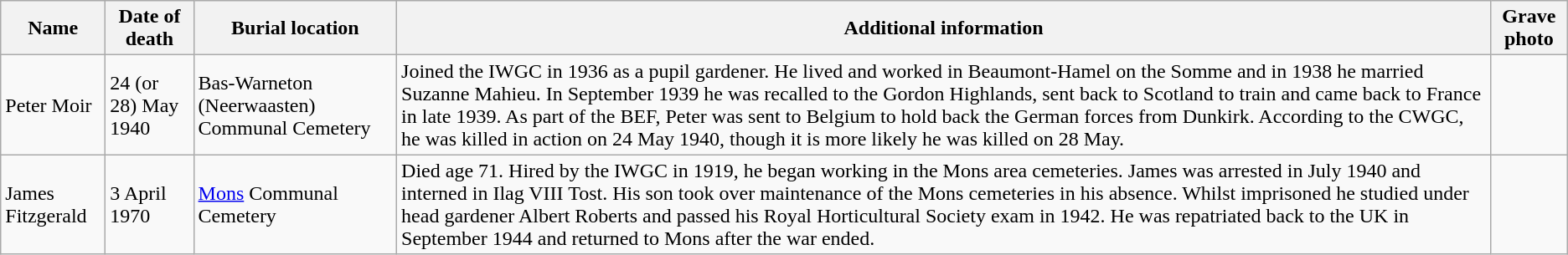<table class="wikitable">
<tr>
<th>Name</th>
<th>Date of death</th>
<th>Burial location</th>
<th>Additional information</th>
<th>Grave photo</th>
</tr>
<tr>
<td>Peter Moir</td>
<td>24 (or 28) May 1940</td>
<td>Bas-Warneton (Neerwaasten) Communal Cemetery</td>
<td>Joined the IWGC in 1936 as a pupil gardener. He lived and worked in Beaumont-Hamel on the Somme and in 1938 he married Suzanne Mahieu. In September 1939 he was recalled to the Gordon Highlands, sent back to Scotland to train and came back to France in late 1939. As part of the BEF, Peter was sent to Belgium to hold back the German forces from Dunkirk. According to the CWGC, he was killed in action on 24 May 1940, though it is more likely he was killed on 28 May.</td>
<td></td>
</tr>
<tr>
<td>James Fitzgerald</td>
<td>3 April 1970</td>
<td><a href='#'>Mons</a> Communal Cemetery</td>
<td>Died age 71. Hired by the IWGC in 1919, he began working in the Mons area cemeteries. James was arrested in July 1940 and interned in Ilag VIII Tost. His son took over maintenance of the Mons cemeteries in his absence. Whilst imprisoned he studied under head gardener Albert Roberts and passed his Royal Horticultural Society exam in 1942. He was repatriated back to the UK in September 1944 and returned to Mons after the war ended.</td>
<td></td>
</tr>
</table>
